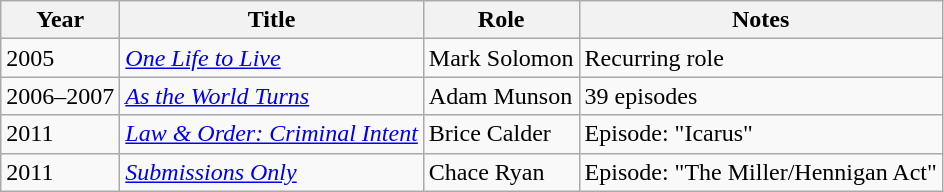<table class="wikitable sortable">
<tr>
<th>Year</th>
<th>Title</th>
<th>Role</th>
<th>Notes</th>
</tr>
<tr>
<td>2005</td>
<td><em><a href='#'>One Life to Live</a></em></td>
<td>Mark Solomon</td>
<td>Recurring role</td>
</tr>
<tr>
<td>2006–2007</td>
<td><em><a href='#'>As the World Turns</a></em></td>
<td>Adam Munson</td>
<td>39 episodes</td>
</tr>
<tr>
<td>2011</td>
<td><em><a href='#'>Law & Order: Criminal Intent</a></em></td>
<td>Brice Calder</td>
<td>Episode: "Icarus"</td>
</tr>
<tr>
<td>2011</td>
<td><em><a href='#'>Submissions Only</a></em></td>
<td>Chace Ryan</td>
<td>Episode: "The Miller/Hennigan Act"</td>
</tr>
</table>
